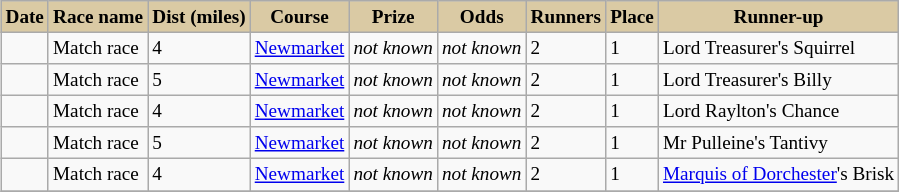<table class = "wikitable sortable" | border="1" cellpadding="1" style=" text-align:centre; margin-left:1em; float:centre ;border-collapse: collapse; font-size:80%">
<tr style="background:#dacaa4; text-align:center;">
<th style="background:#dacaa4;">Date</th>
<th style="background:#dacaa4;">Race name</th>
<th style="background:#dacaa4;">Dist (miles)</th>
<th style="background:#dacaa4;">Course</th>
<th style="background:#dacaa4;">Prize</th>
<th style="background:#dacaa4;">Odds</th>
<th style="background:#dacaa4;">Runners</th>
<th style="background:#dacaa4;">Place</th>
<th style="background:#dacaa4;">Runner-up</th>
</tr>
<tr>
<td></td>
<td>Match race</td>
<td>4</td>
<td><a href='#'>Newmarket</a></td>
<td><em>not known</em></td>
<td><em>not known</em></td>
<td>2</td>
<td>1</td>
<td>Lord Treasurer's Squirrel</td>
</tr>
<tr>
<td></td>
<td>Match race</td>
<td>5</td>
<td><a href='#'>Newmarket</a></td>
<td><em>not known</em></td>
<td><em>not known</em></td>
<td>2</td>
<td>1</td>
<td>Lord Treasurer's Billy</td>
</tr>
<tr>
<td></td>
<td>Match race</td>
<td>4</td>
<td><a href='#'>Newmarket</a></td>
<td><em>not known</em></td>
<td><em>not known</em></td>
<td>2</td>
<td>1</td>
<td>Lord Raylton's Chance</td>
</tr>
<tr>
<td></td>
<td>Match race</td>
<td>5</td>
<td><a href='#'>Newmarket</a></td>
<td><em>not known</em></td>
<td><em>not known</em></td>
<td>2</td>
<td>1</td>
<td>Mr Pulleine's Tantivy</td>
</tr>
<tr>
<td></td>
<td>Match race</td>
<td>4</td>
<td><a href='#'>Newmarket</a></td>
<td><em>not known</em></td>
<td><em>not known</em></td>
<td>2</td>
<td>1</td>
<td><a href='#'>Marquis of Dorchester</a>'s Brisk</td>
</tr>
<tr>
</tr>
</table>
